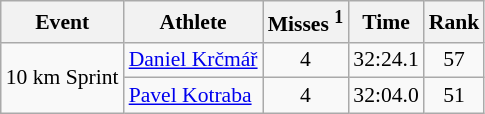<table class="wikitable" style="font-size:90%">
<tr>
<th>Event</th>
<th>Athlete</th>
<th>Misses <sup>1</sup></th>
<th>Time</th>
<th>Rank</th>
</tr>
<tr>
<td rowspan="2">10 km Sprint</td>
<td><a href='#'>Daniel Krčmář</a></td>
<td align="center">4</td>
<td align="center">32:24.1</td>
<td align="center">57</td>
</tr>
<tr>
<td><a href='#'>Pavel Kotraba</a></td>
<td align="center">4</td>
<td align="center">32:04.0</td>
<td align="center">51</td>
</tr>
</table>
